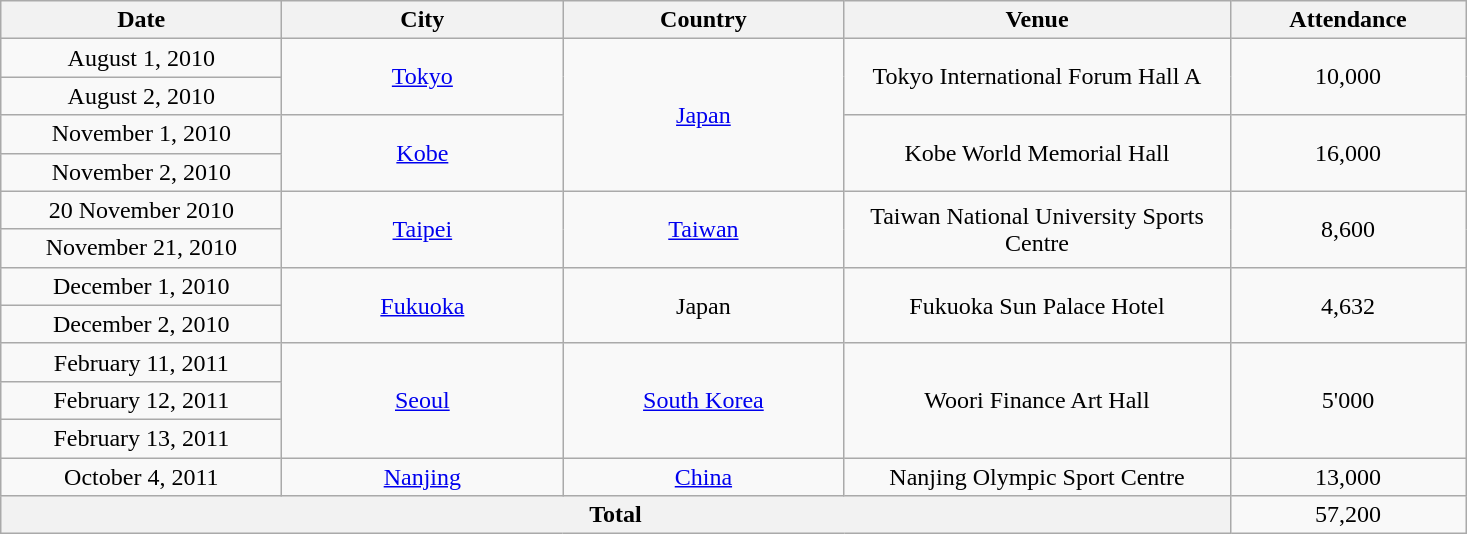<table class="wikitable" style="text-align:center;">
<tr>
<th width="180">Date</th>
<th width="180">City</th>
<th width="180">Country</th>
<th width="250">Venue</th>
<th width="150">Attendance</th>
</tr>
<tr>
<td>August 1, 2010</td>
<td rowspan="2"><a href='#'>Tokyo</a></td>
<td rowspan="4"><a href='#'>Japan</a></td>
<td rowspan="2">Tokyo International Forum Hall A</td>
<td rowspan="2">10,000</td>
</tr>
<tr>
<td>August 2, 2010</td>
</tr>
<tr>
<td>November 1, 2010</td>
<td rowspan="2"><a href='#'>Kobe</a></td>
<td rowspan="2">Kobe World Memorial Hall</td>
<td rowspan="2">16,000</td>
</tr>
<tr>
<td>November 2, 2010</td>
</tr>
<tr>
<td>20 November 2010</td>
<td rowspan="2"><a href='#'>Taipei</a></td>
<td rowspan="2"><a href='#'>Taiwan</a></td>
<td rowspan="2">Taiwan National University Sports Centre</td>
<td rowspan="2">8,600</td>
</tr>
<tr>
<td>November 21, 2010</td>
</tr>
<tr>
<td>December 1, 2010</td>
<td rowspan="2"><a href='#'>Fukuoka</a></td>
<td rowspan="2">Japan</td>
<td rowspan="2">Fukuoka Sun Palace Hotel</td>
<td rowspan="2">4,632</td>
</tr>
<tr>
<td>December 2, 2010</td>
</tr>
<tr>
<td>February 11, 2011</td>
<td rowspan="3"><a href='#'>Seoul</a></td>
<td rowspan="3"><a href='#'>South Korea</a></td>
<td rowspan="3">Woori Finance Art Hall</td>
<td rowspan="3">5'000</td>
</tr>
<tr>
<td>February 12, 2011</td>
</tr>
<tr>
<td>February 13, 2011</td>
</tr>
<tr>
<td>October 4, 2011</td>
<td><a href='#'>Nanjing</a></td>
<td><a href='#'>China</a></td>
<td>Nanjing Olympic Sport Centre</td>
<td>13,000</td>
</tr>
<tr>
<th colspan="4">Total</th>
<td>57,200</td>
</tr>
</table>
